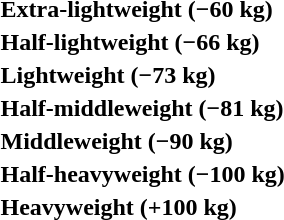<table>
<tr>
<th rowspan=2 style="text-align:left;">Extra-lightweight (−60 kg)</th>
<td rowspan=2></td>
<td rowspan=2></td>
<td></td>
</tr>
<tr>
<td></td>
</tr>
<tr>
<th rowspan=2 style="text-align:left;">Half-lightweight (−66 kg)</th>
<td rowspan=2></td>
<td rowspan=2></td>
<td></td>
</tr>
<tr>
<td></td>
</tr>
<tr>
<th rowspan=2 style="text-align:left;">Lightweight (−73 kg)</th>
<td rowspan=2></td>
<td rowspan=2></td>
<td></td>
</tr>
<tr>
<td></td>
</tr>
<tr>
<th rowspan=2 style="text-align:left;">Half-middleweight (−81 kg)</th>
<td rowspan=2></td>
<td rowspan=2></td>
<td></td>
</tr>
<tr>
<td></td>
</tr>
<tr>
<th rowspan=2 style="text-align:left;">Middleweight (−90 kg)</th>
<td rowspan=2></td>
<td rowspan=2></td>
<td></td>
</tr>
<tr>
<td></td>
</tr>
<tr>
<th rowspan=2 style="text-align:left;">Half-heavyweight (−100 kg)</th>
<td rowspan=2></td>
<td rowspan=2></td>
<td></td>
</tr>
<tr>
<td></td>
</tr>
<tr>
<th rowspan=2 style="text-align:left;">Heavyweight (+100 kg)</th>
<td rowspan=2></td>
<td rowspan=2></td>
<td></td>
</tr>
<tr>
<td></td>
</tr>
</table>
